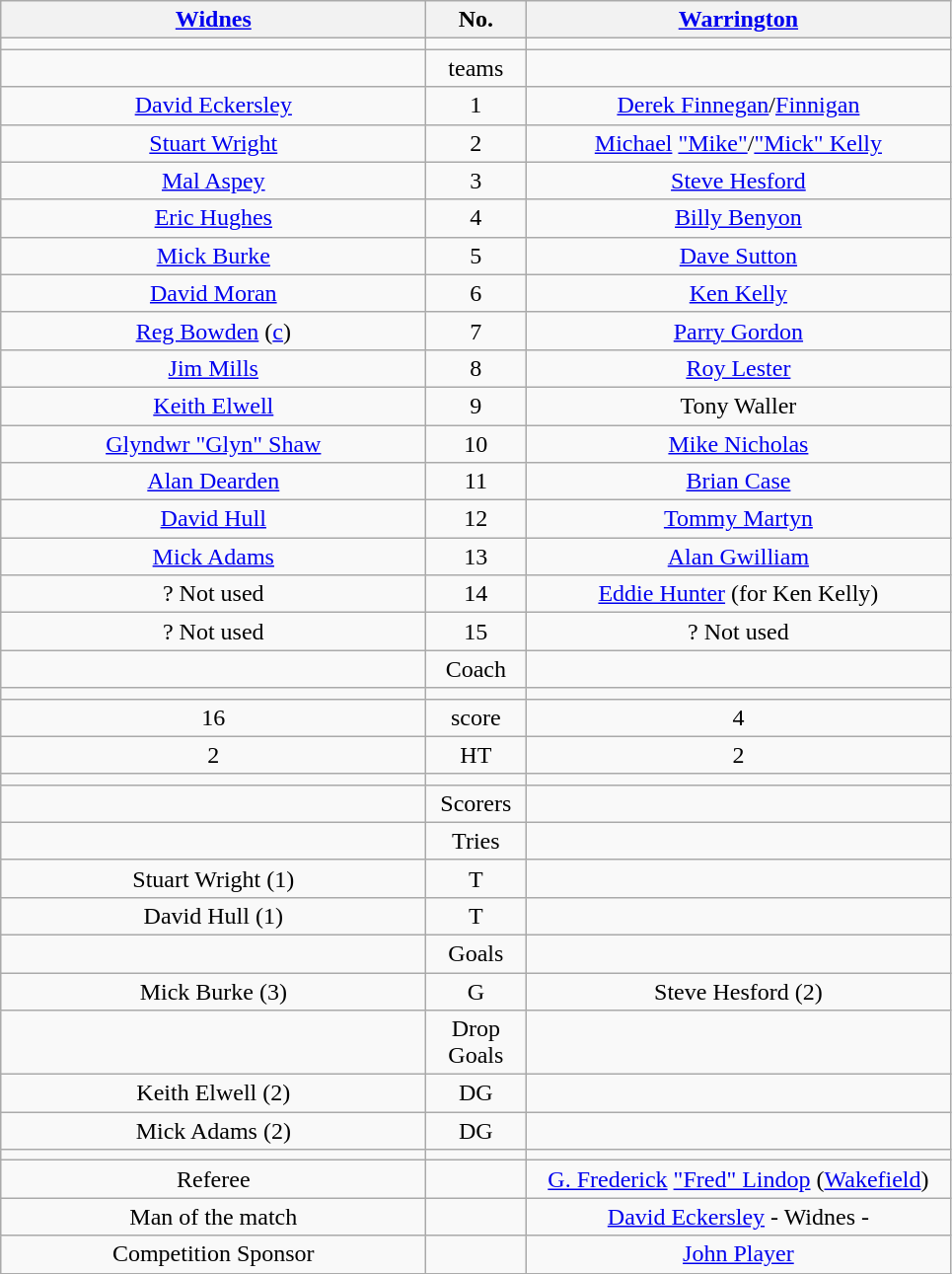<table class="wikitable" style="text-align:center;">
<tr>
<th width=280 abbr=winner><a href='#'>Widnes</a></th>
<th width=60 abbr="Number">No.</th>
<th width=280 abbr=runner-up><a href='#'>Warrington</a></th>
</tr>
<tr>
<td></td>
<td></td>
<td></td>
</tr>
<tr>
<td></td>
<td>teams</td>
<td></td>
</tr>
<tr>
<td><a href='#'>David Eckersley</a></td>
<td>1</td>
<td><a href='#'>Derek Finnegan</a>/<a href='#'>Finnigan</a></td>
</tr>
<tr>
<td><a href='#'>Stuart Wright</a></td>
<td>2</td>
<td><a href='#'>Michael</a> <a href='#'>"Mike"</a>/<a href='#'>"Mick" Kelly</a></td>
</tr>
<tr>
<td><a href='#'>Mal Aspey</a></td>
<td>3</td>
<td><a href='#'>Steve Hesford</a></td>
</tr>
<tr>
<td><a href='#'>Eric Hughes</a></td>
<td>4</td>
<td><a href='#'>Billy Benyon</a></td>
</tr>
<tr>
<td><a href='#'>Mick Burke</a></td>
<td>5</td>
<td><a href='#'>Dave Sutton</a></td>
</tr>
<tr>
<td><a href='#'>David Moran</a></td>
<td>6</td>
<td><a href='#'>Ken Kelly</a></td>
</tr>
<tr>
<td><a href='#'>Reg Bowden</a> (<a href='#'>c</a>)</td>
<td>7</td>
<td><a href='#'>Parry Gordon</a></td>
</tr>
<tr>
<td><a href='#'>Jim Mills</a></td>
<td>8</td>
<td><a href='#'>Roy Lester</a></td>
</tr>
<tr>
<td><a href='#'>Keith Elwell</a></td>
<td>9</td>
<td>Tony Waller</td>
</tr>
<tr>
<td><a href='#'>Glyndwr "Glyn" Shaw</a></td>
<td>10</td>
<td><a href='#'>Mike Nicholas</a></td>
</tr>
<tr>
<td><a href='#'>Alan Dearden</a></td>
<td>11</td>
<td><a href='#'>Brian Case</a></td>
</tr>
<tr>
<td><a href='#'>David Hull</a></td>
<td>12</td>
<td><a href='#'>Tommy Martyn</a></td>
</tr>
<tr>
<td><a href='#'>Mick Adams</a></td>
<td>13</td>
<td><a href='#'>Alan Gwilliam</a></td>
</tr>
<tr>
<td>? Not used</td>
<td>14</td>
<td><a href='#'>Eddie Hunter</a> (for Ken Kelly)</td>
</tr>
<tr>
<td>? Not used</td>
<td>15</td>
<td>? Not used</td>
</tr>
<tr>
<td></td>
<td>Coach</td>
<td></td>
</tr>
<tr>
<td></td>
<td></td>
<td></td>
</tr>
<tr>
<td>16</td>
<td>score</td>
<td>4</td>
</tr>
<tr>
<td>2</td>
<td>HT</td>
<td>2</td>
</tr>
<tr>
<td></td>
<td></td>
<td></td>
</tr>
<tr>
<td></td>
<td>Scorers</td>
<td></td>
</tr>
<tr>
<td></td>
<td>Tries</td>
<td></td>
</tr>
<tr>
<td>Stuart Wright (1)</td>
<td>T</td>
<td></td>
</tr>
<tr>
<td>David Hull (1)</td>
<td>T</td>
<td></td>
</tr>
<tr>
<td></td>
<td>Goals</td>
<td></td>
</tr>
<tr>
<td>Mick Burke (3)</td>
<td>G</td>
<td>Steve Hesford (2)</td>
</tr>
<tr>
<td></td>
<td>Drop Goals</td>
<td></td>
</tr>
<tr>
<td>Keith Elwell (2)</td>
<td>DG</td>
<td></td>
</tr>
<tr>
<td>Mick Adams (2)</td>
<td>DG</td>
<td></td>
</tr>
<tr>
<td></td>
<td></td>
<td></td>
</tr>
<tr>
<td>Referee</td>
<td></td>
<td><a href='#'>G. Frederick</a> <a href='#'>"Fred" Lindop</a> (<a href='#'>Wakefield</a>)</td>
</tr>
<tr>
<td>Man of the match</td>
<td></td>
<td><a href='#'>David Eckersley</a> - Widnes - </td>
</tr>
<tr>
<td>Competition Sponsor</td>
<td></td>
<td><a href='#'>John Player</a></td>
</tr>
</table>
